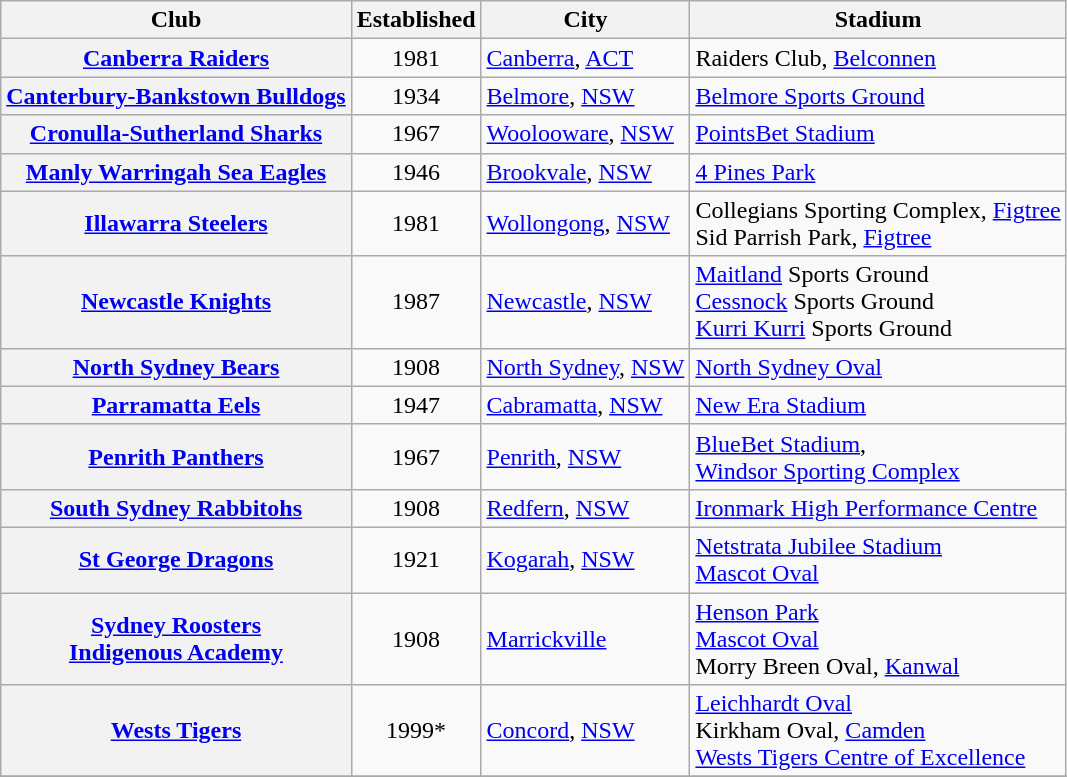<table class="wikitable sortable">
<tr>
<th>Club</th>
<th>Established</th>
<th>City</th>
<th>Stadium</th>
</tr>
<tr>
<th> <a href='#'>Canberra Raiders</a></th>
<td align=center>1981</td>
<td><a href='#'>Canberra</a>, <a href='#'>ACT</a></td>
<td>Raiders Club, <a href='#'>Belconnen</a></td>
</tr>
<tr>
<th> <a href='#'>Canterbury-Bankstown Bulldogs</a></th>
<td align=center>1934</td>
<td><a href='#'>Belmore</a>, <a href='#'>NSW</a></td>
<td><a href='#'>Belmore Sports Ground</a></td>
</tr>
<tr>
<th> <a href='#'>Cronulla-Sutherland Sharks</a></th>
<td align=center>1967</td>
<td><a href='#'>Woolooware</a>, <a href='#'>NSW</a></td>
<td><a href='#'>PointsBet Stadium</a></td>
</tr>
<tr>
<th> <a href='#'>Manly Warringah Sea Eagles</a></th>
<td align=center>1946</td>
<td><a href='#'>Brookvale</a>, <a href='#'>NSW</a></td>
<td><a href='#'>4 Pines Park</a></td>
</tr>
<tr>
<th> <a href='#'>Illawarra Steelers</a></th>
<td align=center>1981</td>
<td><a href='#'>Wollongong</a>, <a href='#'>NSW</a></td>
<td>Collegians Sporting Complex, <a href='#'>Figtree</a> <br> Sid Parrish Park, <a href='#'>Figtree</a></td>
</tr>
<tr>
<th> <a href='#'>Newcastle Knights</a></th>
<td align=center>1987</td>
<td><a href='#'>Newcastle</a>, <a href='#'>NSW</a></td>
<td><a href='#'>Maitland</a> Sports Ground <br> <a href='#'>Cessnock</a> Sports Ground <br> <a href='#'>Kurri Kurri</a> Sports Ground</td>
</tr>
<tr>
<th> <a href='#'>North Sydney Bears</a></th>
<td align=center>1908</td>
<td><a href='#'>North Sydney</a>, <a href='#'>NSW</a></td>
<td><a href='#'>North Sydney Oval</a></td>
</tr>
<tr>
<th> <a href='#'>Parramatta Eels</a></th>
<td align=center>1947</td>
<td><a href='#'>Cabramatta</a>, <a href='#'>NSW</a></td>
<td><a href='#'>New Era Stadium</a></td>
</tr>
<tr>
<th> <a href='#'>Penrith Panthers</a></th>
<td align=center>1967</td>
<td><a href='#'>Penrith</a>, <a href='#'>NSW</a></td>
<td><a href='#'>BlueBet Stadium</a>, <br><a href='#'>Windsor Sporting Complex</a></td>
</tr>
<tr>
<th> <a href='#'>South Sydney Rabbitohs</a></th>
<td align=center>1908</td>
<td><a href='#'>Redfern</a>, <a href='#'>NSW</a></td>
<td><a href='#'>Ironmark High Performance Centre</a></td>
</tr>
<tr>
<th> <a href='#'>St George Dragons</a></th>
<td align=center>1921</td>
<td><a href='#'>Kogarah</a>, <a href='#'>NSW</a></td>
<td><a href='#'>Netstrata Jubilee Stadium</a> <br> <a href='#'>Mascot Oval</a></td>
</tr>
<tr>
<th> <a href='#'>Sydney Roosters <br> Indigenous Academy</a></th>
<td align="center">1908</td>
<td><a href='#'>Marrickville</a></td>
<td><a href='#'>Henson Park</a> <br> <a href='#'>Mascot Oval</a> <br> Morry Breen Oval, <a href='#'>Kanwal</a></td>
</tr>
<tr>
<th> <a href='#'>Wests Tigers</a></th>
<td align=center>1999*</td>
<td><a href='#'>Concord</a>, <a href='#'>NSW</a></td>
<td><a href='#'>Leichhardt Oval</a><br> Kirkham Oval, <a href='#'>Camden</a> <br> <a href='#'>Wests Tigers Centre of Excellence</a></td>
</tr>
<tr class="sortbottom">
</tr>
</table>
